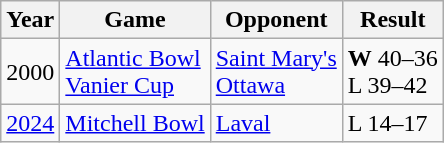<table class="wikitable">
<tr>
<th>Year</th>
<th>Game</th>
<th>Opponent</th>
<th>Result</th>
</tr>
<tr>
<td>2000</td>
<td><a href='#'>Atlantic Bowl</a><br><a href='#'>Vanier Cup</a></td>
<td><a href='#'>Saint Mary's</a><br><a href='#'>Ottawa</a></td>
<td><strong>W</strong> 40–36<br>L 39–42</td>
</tr>
<tr>
<td><a href='#'>2024</a></td>
<td><a href='#'>Mitchell Bowl</a></td>
<td><a href='#'>Laval</a></td>
<td>L 14–17</td>
</tr>
</table>
